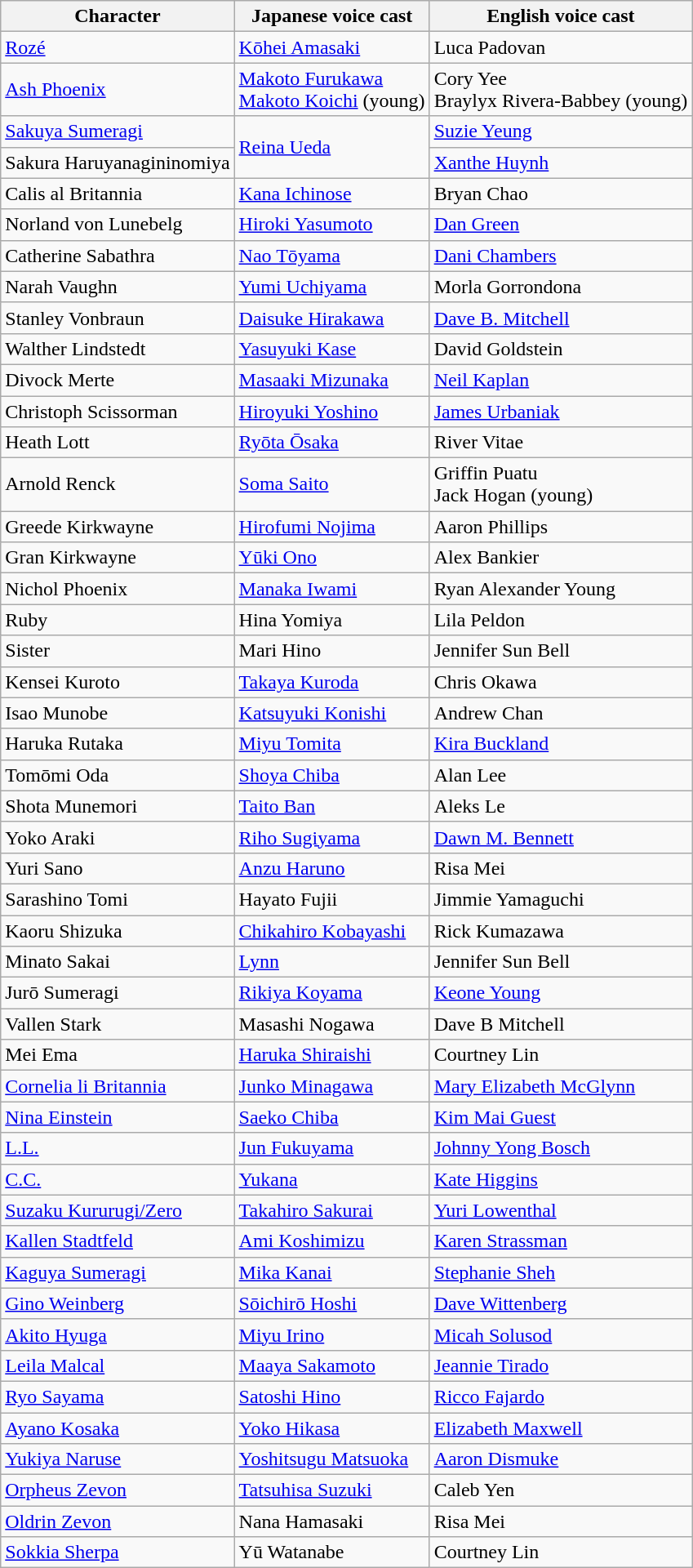<table class="wikitable">
<tr>
<th>Character</th>
<th>Japanese voice cast</th>
<th>English voice cast</th>
</tr>
<tr>
<td><a href='#'>Rozé</a></td>
<td><a href='#'>Kōhei Amasaki</a></td>
<td>Luca Padovan</td>
</tr>
<tr>
<td><a href='#'>Ash Phoenix</a></td>
<td><a href='#'>Makoto Furukawa</a><br><a href='#'>Makoto Koichi</a> (young)</td>
<td>Cory Yee<br>Braylyx Rivera-Babbey (young)</td>
</tr>
<tr>
<td><a href='#'>Sakuya Sumeragi</a></td>
<td rowspan="2"><a href='#'>Reina Ueda</a></td>
<td><a href='#'>Suzie Yeung</a></td>
</tr>
<tr>
<td>Sakura Haruyanagininomiya</td>
<td><a href='#'>Xanthe Huynh</a></td>
</tr>
<tr>
<td>Calis al Britannia</td>
<td><a href='#'>Kana Ichinose</a></td>
<td>Bryan Chao</td>
</tr>
<tr>
<td>Norland von Lunebelg</td>
<td><a href='#'>Hiroki Yasumoto</a></td>
<td><a href='#'>Dan Green</a></td>
</tr>
<tr>
<td>Catherine Sabathra</td>
<td><a href='#'>Nao Tōyama</a></td>
<td><a href='#'>Dani Chambers</a></td>
</tr>
<tr>
<td>Narah Vaughn</td>
<td><a href='#'>Yumi Uchiyama</a></td>
<td>Morla Gorrondona</td>
</tr>
<tr>
<td>Stanley Vonbraun</td>
<td><a href='#'>Daisuke Hirakawa</a></td>
<td><a href='#'>Dave B. Mitchell</a></td>
</tr>
<tr>
<td>Walther Lindstedt</td>
<td><a href='#'>Yasuyuki Kase</a></td>
<td>David Goldstein</td>
</tr>
<tr>
<td>Divock Merte</td>
<td><a href='#'>Masaaki Mizunaka</a></td>
<td><a href='#'>Neil Kaplan</a></td>
</tr>
<tr>
<td>Christoph Scissorman</td>
<td><a href='#'>Hiroyuki Yoshino</a></td>
<td><a href='#'>James Urbaniak</a></td>
</tr>
<tr>
<td>Heath Lott</td>
<td><a href='#'>Ryōta Ōsaka</a></td>
<td>River Vitae</td>
</tr>
<tr>
<td>Arnold Renck</td>
<td><a href='#'>Soma Saito</a></td>
<td>Griffin Puatu<br>Jack Hogan (young)</td>
</tr>
<tr>
<td>Greede Kirkwayne</td>
<td><a href='#'>Hirofumi Nojima</a></td>
<td>Aaron Phillips</td>
</tr>
<tr>
<td>Gran Kirkwayne</td>
<td><a href='#'>Yūki Ono</a></td>
<td>Alex Bankier</td>
</tr>
<tr>
<td>Nichol Phoenix</td>
<td><a href='#'>Manaka Iwami</a></td>
<td>Ryan Alexander Young</td>
</tr>
<tr>
<td>Ruby</td>
<td>Hina Yomiya</td>
<td>Lila Peldon</td>
</tr>
<tr>
<td>Sister</td>
<td>Mari Hino</td>
<td>Jennifer Sun Bell</td>
</tr>
<tr>
<td>Kensei Kuroto</td>
<td><a href='#'>Takaya Kuroda</a></td>
<td>Chris Okawa</td>
</tr>
<tr>
<td>Isao Munobe</td>
<td><a href='#'>Katsuyuki Konishi</a></td>
<td>Andrew Chan</td>
</tr>
<tr>
<td>Haruka Rutaka</td>
<td><a href='#'>Miyu Tomita</a></td>
<td><a href='#'>Kira Buckland</a></td>
</tr>
<tr>
<td>Tomōmi Oda</td>
<td><a href='#'>Shoya Chiba</a></td>
<td>Alan Lee</td>
</tr>
<tr>
<td>Shota Munemori</td>
<td><a href='#'>Taito Ban</a></td>
<td>Aleks Le</td>
</tr>
<tr>
<td>Yoko Araki</td>
<td><a href='#'>Riho Sugiyama</a></td>
<td><a href='#'>Dawn M. Bennett</a></td>
</tr>
<tr>
<td>Yuri Sano</td>
<td><a href='#'>Anzu Haruno</a></td>
<td>Risa Mei</td>
</tr>
<tr>
<td>Sarashino Tomi</td>
<td>Hayato Fujii</td>
<td>Jimmie Yamaguchi</td>
</tr>
<tr>
<td>Kaoru Shizuka</td>
<td><a href='#'>Chikahiro Kobayashi</a></td>
<td>Rick Kumazawa</td>
</tr>
<tr>
<td>Minato Sakai</td>
<td><a href='#'>Lynn</a></td>
<td>Jennifer Sun Bell</td>
</tr>
<tr>
<td>Jurō Sumeragi</td>
<td><a href='#'>Rikiya Koyama</a></td>
<td><a href='#'>Keone Young</a></td>
</tr>
<tr>
<td>Vallen Stark</td>
<td>Masashi Nogawa</td>
<td>Dave B Mitchell</td>
</tr>
<tr>
<td>Mei Ema</td>
<td><a href='#'>Haruka Shiraishi</a></td>
<td>Courtney Lin</td>
</tr>
<tr>
<td><a href='#'>Cornelia li Britannia</a></td>
<td><a href='#'>Junko Minagawa</a></td>
<td><a href='#'>Mary Elizabeth McGlynn</a></td>
</tr>
<tr>
<td><a href='#'>Nina Einstein</a></td>
<td><a href='#'>Saeko Chiba</a></td>
<td><a href='#'>Kim Mai Guest</a></td>
</tr>
<tr>
<td><a href='#'>L.L.</a></td>
<td><a href='#'>Jun Fukuyama</a></td>
<td><a href='#'>Johnny Yong Bosch</a></td>
</tr>
<tr>
<td><a href='#'>C.C.</a></td>
<td><a href='#'>Yukana</a></td>
<td><a href='#'>Kate Higgins</a></td>
</tr>
<tr>
<td><a href='#'>Suzaku Kururugi/Zero</a></td>
<td><a href='#'>Takahiro Sakurai</a></td>
<td><a href='#'>Yuri Lowenthal</a></td>
</tr>
<tr>
<td><a href='#'>Kallen Stadtfeld</a></td>
<td><a href='#'>Ami Koshimizu</a></td>
<td><a href='#'>Karen Strassman</a></td>
</tr>
<tr>
<td><a href='#'>Kaguya Sumeragi</a></td>
<td><a href='#'>Mika Kanai</a></td>
<td><a href='#'>Stephanie Sheh</a></td>
</tr>
<tr>
<td><a href='#'>Gino Weinberg</a></td>
<td><a href='#'>Sōichirō Hoshi</a></td>
<td><a href='#'>Dave Wittenberg</a></td>
</tr>
<tr>
<td><a href='#'>Akito Hyuga</a></td>
<td><a href='#'>Miyu Irino</a></td>
<td><a href='#'>Micah Solusod</a></td>
</tr>
<tr>
<td><a href='#'>Leila Malcal</a></td>
<td><a href='#'>Maaya Sakamoto</a></td>
<td><a href='#'>Jeannie Tirado</a></td>
</tr>
<tr>
<td><a href='#'>Ryo Sayama</a></td>
<td><a href='#'>Satoshi Hino</a></td>
<td><a href='#'>Ricco Fajardo</a></td>
</tr>
<tr>
<td><a href='#'>Ayano Kosaka</a></td>
<td><a href='#'>Yoko Hikasa</a></td>
<td><a href='#'>Elizabeth Maxwell</a></td>
</tr>
<tr>
<td><a href='#'>Yukiya Naruse</a></td>
<td><a href='#'>Yoshitsugu Matsuoka</a></td>
<td><a href='#'>Aaron Dismuke</a></td>
</tr>
<tr>
<td><a href='#'>Orpheus Zevon</a></td>
<td><a href='#'>Tatsuhisa Suzuki</a></td>
<td>Caleb Yen</td>
</tr>
<tr>
<td><a href='#'>Oldrin Zevon</a></td>
<td>Nana Hamasaki</td>
<td>Risa Mei</td>
</tr>
<tr>
<td><a href='#'>Sokkia Sherpa</a></td>
<td>Yū Watanabe</td>
<td>Courtney Lin</td>
</tr>
</table>
